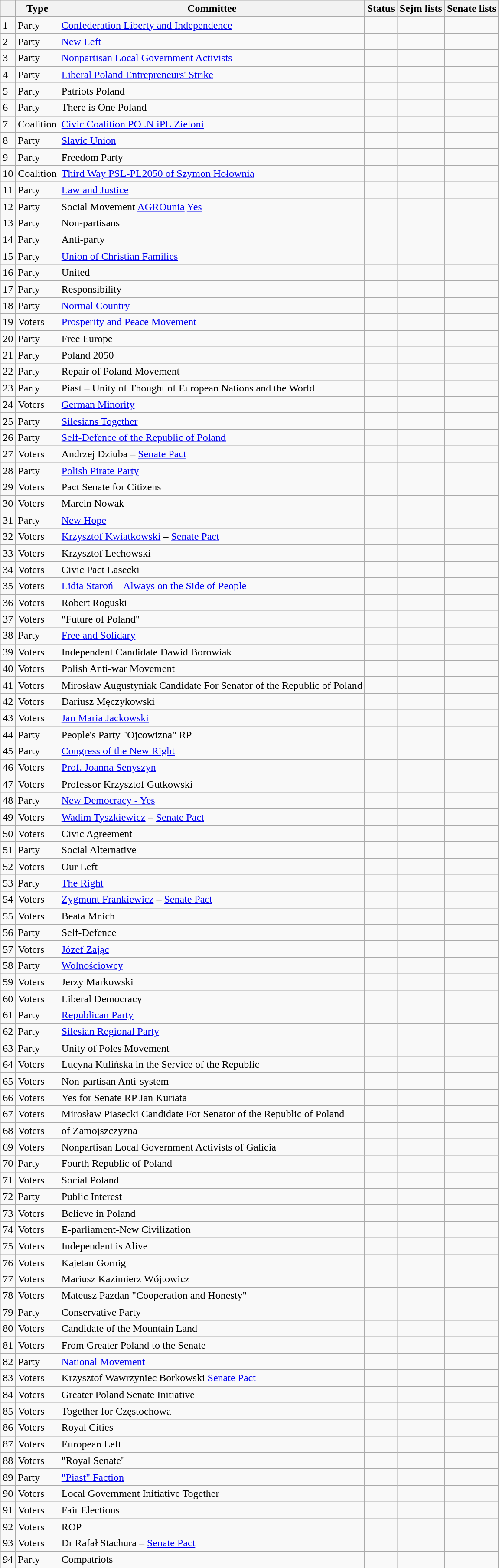<table class="wikitable sortable mw-collapsible mw-collapsed">
<tr>
<th></th>
<th>Type</th>
<th>Committee</th>
<th>Status</th>
<th>Sejm lists</th>
<th>Senate lists</th>
</tr>
<tr>
<td>1</td>
<td>Party</td>
<td><a href='#'>Confederation Liberty and Independence</a></td>
<td></td>
<td></td>
<td></td>
</tr>
<tr>
<td>2</td>
<td>Party</td>
<td><a href='#'>New Left</a></td>
<td></td>
<td></td>
<td></td>
</tr>
<tr>
<td>3</td>
<td>Party</td>
<td><a href='#'>Nonpartisan Local Government Activists</a></td>
<td></td>
<td></td>
<td></td>
</tr>
<tr>
<td>4</td>
<td>Party</td>
<td><a href='#'>Liberal Poland Entrepreneurs' Strike</a></td>
<td></td>
<td></td>
<td></td>
</tr>
<tr>
<td>5</td>
<td>Party</td>
<td>Patriots Poland</td>
<td></td>
<td></td>
<td></td>
</tr>
<tr>
<td>6</td>
<td>Party</td>
<td>There is One Poland</td>
<td></td>
<td></td>
<td></td>
</tr>
<tr>
<td>7</td>
<td>Coalition</td>
<td><a href='#'>Civic Coalition PO .N iPL Zieloni</a></td>
<td></td>
<td></td>
<td></td>
</tr>
<tr>
<td>8</td>
<td>Party</td>
<td><a href='#'>Slavic Union</a></td>
<td></td>
<td></td>
<td></td>
</tr>
<tr>
<td>9</td>
<td>Party</td>
<td>Freedom Party</td>
<td></td>
<td></td>
<td></td>
</tr>
<tr>
<td>10</td>
<td>Coalition</td>
<td><a href='#'>Third Way PSL-PL2050 of Szymon Hołownia</a></td>
<td></td>
<td></td>
<td></td>
</tr>
<tr>
<td>11</td>
<td>Party</td>
<td><a href='#'>Law and Justice</a></td>
<td></td>
<td></td>
<td></td>
</tr>
<tr>
<td>12</td>
<td>Party</td>
<td>Social Movement <a href='#'>AGROunia</a> <a href='#'>Yes</a></td>
<td></td>
<td></td>
<td></td>
</tr>
<tr>
<td>13</td>
<td>Party</td>
<td>Non-partisans</td>
<td></td>
<td></td>
<td></td>
</tr>
<tr>
<td>14</td>
<td>Party</td>
<td>Anti-party</td>
<td></td>
<td></td>
<td></td>
</tr>
<tr>
<td>15</td>
<td>Party</td>
<td><a href='#'>Union of Christian Families</a></td>
<td></td>
<td></td>
<td></td>
</tr>
<tr>
<td>16</td>
<td>Party</td>
<td>United</td>
<td></td>
<td></td>
<td></td>
</tr>
<tr>
<td>17</td>
<td>Party</td>
<td>Responsibility</td>
<td></td>
<td></td>
<td></td>
</tr>
<tr>
<td>18</td>
<td>Party</td>
<td><a href='#'>Normal Country</a></td>
<td></td>
<td></td>
<td></td>
</tr>
<tr>
<td>19</td>
<td>Voters</td>
<td><a href='#'>Prosperity and Peace Movement</a></td>
<td></td>
<td></td>
<td></td>
</tr>
<tr>
<td>20</td>
<td>Party</td>
<td>Free Europe</td>
<td></td>
<td></td>
<td></td>
</tr>
<tr>
<td>21</td>
<td>Party</td>
<td>Poland 2050</td>
<td></td>
<td></td>
<td></td>
</tr>
<tr>
<td>22</td>
<td>Party</td>
<td>Repair of Poland Movement</td>
<td></td>
<td></td>
<td></td>
</tr>
<tr>
<td>23</td>
<td>Party</td>
<td>Piast – Unity of Thought of European Nations and the World</td>
<td></td>
<td></td>
<td></td>
</tr>
<tr>
<td>24</td>
<td>Voters</td>
<td><a href='#'>German Minority</a></td>
<td></td>
<td></td>
<td></td>
</tr>
<tr>
<td>25</td>
<td>Party</td>
<td><a href='#'>Silesians Together</a></td>
<td></td>
<td></td>
<td></td>
</tr>
<tr>
<td>26</td>
<td>Party</td>
<td><a href='#'>Self-Defence of the Republic of Poland</a></td>
<td></td>
<td></td>
<td></td>
</tr>
<tr>
<td>27</td>
<td>Voters</td>
<td>Andrzej Dziuba – <a href='#'>Senate Pact</a></td>
<td></td>
<td></td>
<td></td>
</tr>
<tr>
<td>28</td>
<td>Party</td>
<td><a href='#'>Polish Pirate Party</a></td>
<td></td>
<td></td>
<td></td>
</tr>
<tr>
<td>29</td>
<td>Voters</td>
<td>Pact Senate for Citizens</td>
<td></td>
<td></td>
<td></td>
</tr>
<tr>
<td>30</td>
<td>Voters</td>
<td>Marcin Nowak</td>
<td></td>
<td></td>
<td></td>
</tr>
<tr>
<td>31</td>
<td>Party</td>
<td><a href='#'>New Hope</a></td>
<td></td>
<td></td>
<td></td>
</tr>
<tr>
<td>32</td>
<td>Voters</td>
<td><a href='#'>Krzysztof Kwiatkowski</a> – <a href='#'>Senate Pact</a></td>
<td></td>
<td></td>
<td></td>
</tr>
<tr>
<td>33</td>
<td>Voters</td>
<td>Krzysztof Lechowski</td>
<td></td>
<td></td>
<td></td>
</tr>
<tr>
<td>34</td>
<td>Voters</td>
<td>Civic Pact Lasecki</td>
<td></td>
<td></td>
<td></td>
</tr>
<tr>
<td>35</td>
<td>Voters</td>
<td><a href='#'>Lidia Staroń – Always on the Side of People</a></td>
<td></td>
<td></td>
<td></td>
</tr>
<tr>
<td>36</td>
<td>Voters</td>
<td>Robert Roguski</td>
<td></td>
<td></td>
<td></td>
</tr>
<tr>
<td>37</td>
<td>Voters</td>
<td>"Future of Poland"</td>
<td></td>
<td></td>
<td></td>
</tr>
<tr>
<td>38</td>
<td>Party</td>
<td><a href='#'>Free and Solidary</a></td>
<td></td>
<td></td>
<td></td>
</tr>
<tr>
<td>39</td>
<td>Voters</td>
<td>Independent Candidate Dawid Borowiak</td>
<td></td>
<td></td>
<td></td>
</tr>
<tr>
<td>40</td>
<td>Voters</td>
<td>Polish Anti-war Movement</td>
<td></td>
<td></td>
<td></td>
</tr>
<tr>
<td>41</td>
<td>Voters</td>
<td>Mirosław Augustyniak Candidate For Senator of the Republic of Poland</td>
<td></td>
<td></td>
<td></td>
</tr>
<tr>
<td>42</td>
<td>Voters</td>
<td>Dariusz Męczykowski</td>
<td></td>
<td></td>
<td></td>
</tr>
<tr>
<td>43</td>
<td>Voters</td>
<td><a href='#'>Jan Maria Jackowski</a></td>
<td></td>
<td></td>
<td></td>
</tr>
<tr>
<td>44</td>
<td>Party</td>
<td>People's Party "Ojcowizna" RP</td>
<td></td>
<td></td>
<td></td>
</tr>
<tr>
<td>45</td>
<td>Party</td>
<td><a href='#'>Congress of the New Right</a></td>
<td></td>
<td></td>
<td></td>
</tr>
<tr>
<td>46</td>
<td>Voters</td>
<td><a href='#'>Prof. Joanna Senyszyn</a></td>
<td></td>
<td></td>
<td></td>
</tr>
<tr>
<td>47</td>
<td>Voters</td>
<td>Professor Krzysztof Gutkowski</td>
<td></td>
<td></td>
<td></td>
</tr>
<tr>
<td>48</td>
<td>Party</td>
<td><a href='#'>New Democracy - Yes</a></td>
<td></td>
<td></td>
<td></td>
</tr>
<tr>
<td>49</td>
<td>Voters</td>
<td><a href='#'>Wadim Tyszkiewicz</a> – <a href='#'>Senate Pact</a></td>
<td></td>
<td></td>
<td></td>
</tr>
<tr>
<td>50</td>
<td>Voters</td>
<td>Civic Agreement</td>
<td></td>
<td></td>
<td></td>
</tr>
<tr>
<td>51</td>
<td>Party</td>
<td>Social Alternative</td>
<td></td>
<td></td>
<td></td>
</tr>
<tr>
<td>52</td>
<td>Voters</td>
<td>Our Left</td>
<td></td>
<td></td>
<td></td>
</tr>
<tr>
<td>53</td>
<td>Party</td>
<td><a href='#'>The Right</a></td>
<td></td>
<td></td>
<td></td>
</tr>
<tr>
<td>54</td>
<td>Voters</td>
<td><a href='#'>Zygmunt Frankiewicz</a> – <a href='#'>Senate Pact</a></td>
<td></td>
<td></td>
<td></td>
</tr>
<tr>
<td>55</td>
<td>Voters</td>
<td>Beata Mnich</td>
<td></td>
<td></td>
<td></td>
</tr>
<tr>
<td>56</td>
<td>Party</td>
<td>Self-Defence</td>
<td></td>
<td></td>
<td></td>
</tr>
<tr>
<td>57</td>
<td>Voters</td>
<td><a href='#'>Józef Zając</a></td>
<td></td>
<td></td>
<td></td>
</tr>
<tr>
<td>58</td>
<td>Party</td>
<td><a href='#'>Wolnościowcy</a></td>
<td></td>
<td></td>
<td></td>
</tr>
<tr>
<td>59</td>
<td>Voters</td>
<td>Jerzy Markowski</td>
<td></td>
<td></td>
<td></td>
</tr>
<tr>
<td>60</td>
<td>Voters</td>
<td>Liberal Democracy</td>
<td></td>
<td></td>
<td></td>
</tr>
<tr>
<td>61</td>
<td>Party</td>
<td><a href='#'>Republican Party</a></td>
<td></td>
<td></td>
<td></td>
</tr>
<tr>
<td>62</td>
<td>Party</td>
<td><a href='#'>Silesian Regional Party</a></td>
<td></td>
<td></td>
<td></td>
</tr>
<tr>
<td>63</td>
<td>Party</td>
<td>Unity of Poles Movement</td>
<td></td>
<td></td>
<td></td>
</tr>
<tr>
<td>64</td>
<td>Voters</td>
<td>Lucyna Kulińska in the Service of the Republic</td>
<td></td>
<td></td>
<td></td>
</tr>
<tr>
<td>65</td>
<td>Voters</td>
<td>Non-partisan Anti-system</td>
<td></td>
<td></td>
<td></td>
</tr>
<tr>
<td>66</td>
<td>Voters</td>
<td>Yes for Senate RP Jan Kuriata</td>
<td></td>
<td></td>
<td></td>
</tr>
<tr>
<td>67</td>
<td>Voters</td>
<td>Mirosław Piasecki Candidate For Senator of the Republic of Poland</td>
<td></td>
<td></td>
<td></td>
</tr>
<tr>
<td>68</td>
<td>Voters</td>
<td>of Zamojszczyzna</td>
<td></td>
<td></td>
<td></td>
</tr>
<tr>
<td>69</td>
<td>Voters</td>
<td>Nonpartisan Local Government Activists of Galicia</td>
<td></td>
<td></td>
<td></td>
</tr>
<tr>
<td>70</td>
<td>Party</td>
<td>Fourth Republic of Poland</td>
<td></td>
<td></td>
<td></td>
</tr>
<tr>
<td>71</td>
<td>Voters</td>
<td>Social Poland</td>
<td></td>
<td></td>
<td></td>
</tr>
<tr>
<td>72</td>
<td>Party</td>
<td>Public Interest</td>
<td></td>
<td></td>
<td></td>
</tr>
<tr>
<td>73</td>
<td>Voters</td>
<td>Believe in Poland</td>
<td></td>
<td></td>
<td></td>
</tr>
<tr>
<td>74</td>
<td>Voters</td>
<td>E-parliament-New Civilization</td>
<td></td>
<td></td>
<td></td>
</tr>
<tr>
<td>75</td>
<td>Voters</td>
<td>Independent is Alive</td>
<td></td>
<td></td>
<td></td>
</tr>
<tr>
<td>76</td>
<td>Voters</td>
<td>Kajetan Gornig</td>
<td></td>
<td></td>
<td></td>
</tr>
<tr>
<td>77</td>
<td>Voters</td>
<td>Mariusz Kazimierz Wójtowicz</td>
<td></td>
<td></td>
<td></td>
</tr>
<tr>
<td>78</td>
<td>Voters</td>
<td>Mateusz Pazdan "Cooperation and Honesty"</td>
<td></td>
<td></td>
<td></td>
</tr>
<tr>
<td>79</td>
<td>Party</td>
<td>Conservative Party</td>
<td></td>
<td></td>
<td></td>
</tr>
<tr>
<td>80</td>
<td>Voters</td>
<td>Candidate of the Mountain Land</td>
<td></td>
<td></td>
<td></td>
</tr>
<tr>
<td>81</td>
<td>Voters</td>
<td>From Greater Poland to the Senate</td>
<td></td>
<td></td>
<td></td>
</tr>
<tr>
<td>82</td>
<td>Party</td>
<td><a href='#'>National Movement</a></td>
<td></td>
<td></td>
<td></td>
</tr>
<tr>
<td>83</td>
<td>Voters</td>
<td>Krzysztof Wawrzyniec Borkowski <a href='#'>Senate Pact</a></td>
<td></td>
<td></td>
<td></td>
</tr>
<tr>
<td>84</td>
<td>Voters</td>
<td>Greater Poland Senate Initiative</td>
<td></td>
<td></td>
<td></td>
</tr>
<tr>
<td>85</td>
<td>Voters</td>
<td>Together for Częstochowa</td>
<td></td>
<td></td>
<td></td>
</tr>
<tr>
<td>86</td>
<td>Voters</td>
<td>Royal Cities</td>
<td></td>
<td></td>
<td></td>
</tr>
<tr>
<td>87</td>
<td>Voters</td>
<td>European Left</td>
<td></td>
<td></td>
<td></td>
</tr>
<tr>
<td>88</td>
<td>Voters</td>
<td>"Royal Senate"</td>
<td></td>
<td></td>
<td></td>
</tr>
<tr>
<td>89</td>
<td>Party</td>
<td><a href='#'>"Piast" Faction</a></td>
<td></td>
<td></td>
<td></td>
</tr>
<tr>
<td>90</td>
<td>Voters</td>
<td>Local Government Initiative Together</td>
<td></td>
<td></td>
<td></td>
</tr>
<tr>
<td>91</td>
<td>Voters</td>
<td>Fair Elections</td>
<td></td>
<td></td>
<td></td>
</tr>
<tr>
<td>92</td>
<td>Voters</td>
<td>ROP</td>
<td></td>
<td></td>
<td></td>
</tr>
<tr>
<td>93</td>
<td>Voters</td>
<td>Dr Rafał Stachura – <a href='#'>Senate Pact</a></td>
<td></td>
<td></td>
<td></td>
</tr>
<tr>
<td>94</td>
<td>Party</td>
<td>Compatriots</td>
<td></td>
<td></td>
<td></td>
</tr>
</table>
